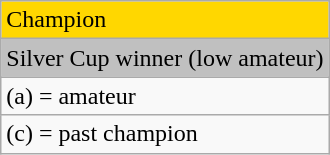<table class="wikitable">
<tr style="background:gold">
<td>Champion</td>
</tr>
<tr style="background:silver">
<td>Silver Cup winner (low amateur)</td>
</tr>
<tr>
<td>(a) = amateur</td>
</tr>
<tr>
<td>(c) = past champion</td>
</tr>
</table>
